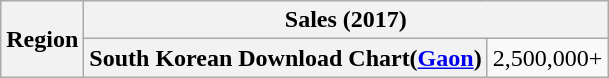<table class="wikitable plainrowheaders" style="text-align:center;">
<tr>
<th rowspan="2">Region</th>
<th colspan="2">Sales (2017)</th>
</tr>
<tr>
<th scope="row">South Korean Download Chart(<a href='#'>Gaon</a>)</th>
<td>2,500,000+</td>
</tr>
</table>
